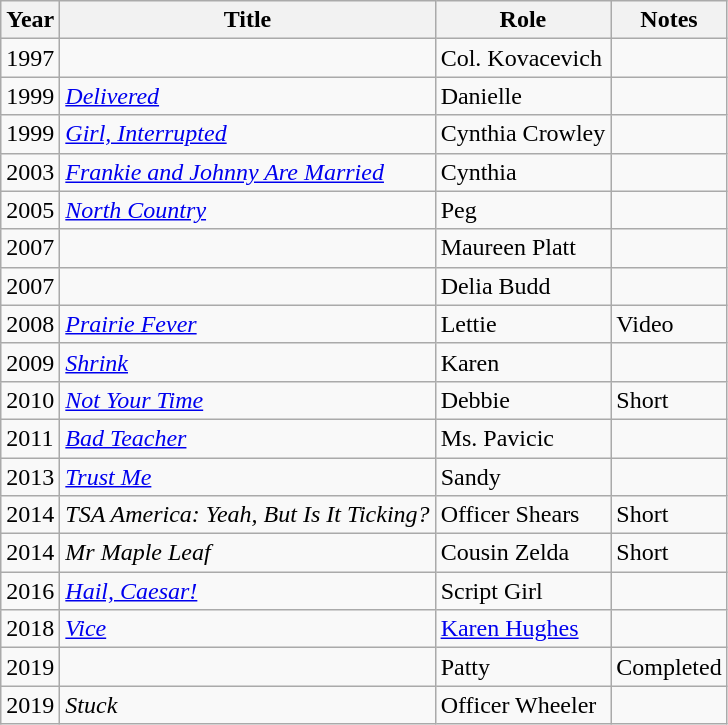<table class="wikitable sortable">
<tr>
<th>Year</th>
<th>Title</th>
<th>Role</th>
<th class="unsortable">Notes</th>
</tr>
<tr>
<td>1997</td>
<td><em></em></td>
<td>Col. Kovacevich</td>
<td></td>
</tr>
<tr>
<td>1999</td>
<td><em><a href='#'>Delivered</a></em></td>
<td>Danielle</td>
<td></td>
</tr>
<tr>
<td>1999</td>
<td><em><a href='#'>Girl, Interrupted</a></em></td>
<td>Cynthia Crowley</td>
<td></td>
</tr>
<tr>
<td>2003</td>
<td><em><a href='#'>Frankie and Johnny Are Married</a></em></td>
<td>Cynthia</td>
<td></td>
</tr>
<tr>
<td>2005</td>
<td><em><a href='#'>North Country</a></em></td>
<td>Peg</td>
<td></td>
</tr>
<tr>
<td>2007</td>
<td><em></em></td>
<td>Maureen Platt</td>
<td></td>
</tr>
<tr>
<td>2007</td>
<td><em></em></td>
<td>Delia Budd</td>
<td></td>
</tr>
<tr>
<td>2008</td>
<td><em><a href='#'>Prairie Fever</a></em></td>
<td>Lettie</td>
<td>Video</td>
</tr>
<tr>
<td>2009</td>
<td><em><a href='#'>Shrink</a></em></td>
<td>Karen</td>
<td></td>
</tr>
<tr>
<td>2010</td>
<td><em><a href='#'>Not Your Time</a></em></td>
<td>Debbie</td>
<td>Short</td>
</tr>
<tr>
<td>2011</td>
<td><em><a href='#'>Bad Teacher</a></em></td>
<td>Ms. Pavicic</td>
<td></td>
</tr>
<tr>
<td>2013</td>
<td><em><a href='#'>Trust Me</a></em></td>
<td>Sandy</td>
<td></td>
</tr>
<tr>
<td>2014</td>
<td><em>TSA America: Yeah, But Is It Ticking?</em></td>
<td>Officer Shears</td>
<td>Short</td>
</tr>
<tr>
<td>2014</td>
<td><em>Mr Maple Leaf</em></td>
<td>Cousin Zelda</td>
<td>Short</td>
</tr>
<tr>
<td>2016</td>
<td><em><a href='#'>Hail, Caesar!</a></em></td>
<td>Script Girl</td>
<td></td>
</tr>
<tr>
<td>2018</td>
<td><em><a href='#'>Vice</a></em></td>
<td><a href='#'>Karen Hughes</a></td>
<td></td>
</tr>
<tr>
<td>2019</td>
<td><em></em></td>
<td>Patty</td>
<td>Completed</td>
</tr>
<tr>
<td>2019</td>
<td><em>Stuck</em></td>
<td>Officer Wheeler</td>
<td></td>
</tr>
</table>
